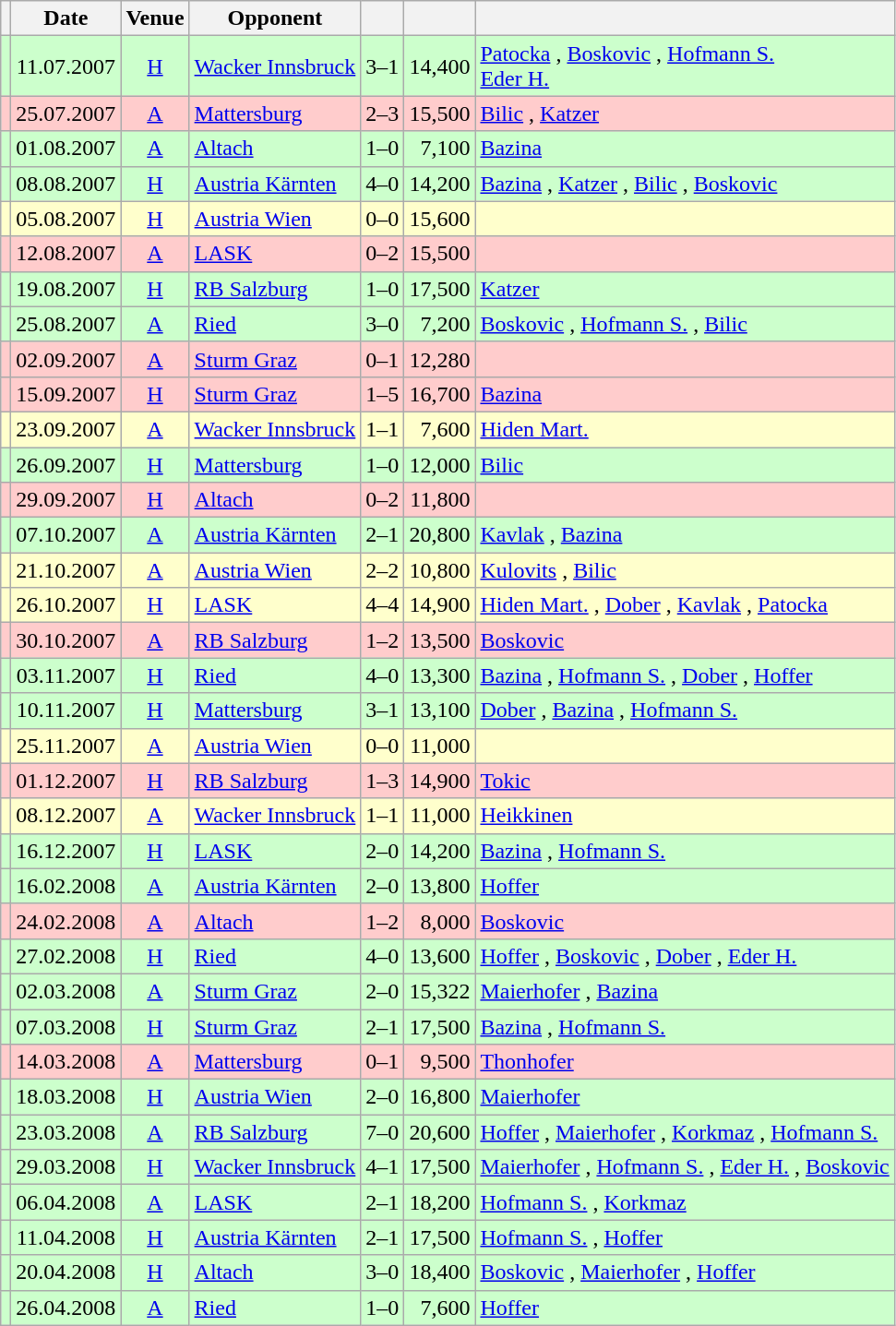<table class="wikitable" Style="text-align: center">
<tr>
<th></th>
<th>Date</th>
<th>Venue</th>
<th>Opponent</th>
<th></th>
<th></th>
<th></th>
</tr>
<tr style="background:#cfc">
<td></td>
<td>11.07.2007</td>
<td><a href='#'>H</a></td>
<td align="left"><a href='#'>Wacker Innsbruck</a></td>
<td>3–1</td>
<td align="right">14,400</td>
<td align="left"><a href='#'>Patocka</a> , <a href='#'>Boskovic</a> , <a href='#'>Hofmann S.</a>  <br> <a href='#'>Eder H.</a> </td>
</tr>
<tr style="background:#fcc">
<td></td>
<td>25.07.2007</td>
<td><a href='#'>A</a></td>
<td align="left"><a href='#'>Mattersburg</a></td>
<td>2–3</td>
<td align="right">15,500</td>
<td align="left"><a href='#'>Bilic</a> , <a href='#'>Katzer</a> </td>
</tr>
<tr style="background:#cfc">
<td></td>
<td>01.08.2007</td>
<td><a href='#'>A</a></td>
<td align="left"><a href='#'>Altach</a></td>
<td>1–0</td>
<td align="right">7,100</td>
<td align="left"><a href='#'>Bazina</a> </td>
</tr>
<tr style="background:#cfc">
<td></td>
<td>08.08.2007</td>
<td><a href='#'>H</a></td>
<td align="left"><a href='#'>Austria Kärnten</a></td>
<td>4–0</td>
<td align="right">14,200</td>
<td align="left"><a href='#'>Bazina</a> , <a href='#'>Katzer</a> , <a href='#'>Bilic</a> , <a href='#'>Boskovic</a> </td>
</tr>
<tr style="background:#ffc">
<td></td>
<td>05.08.2007</td>
<td><a href='#'>H</a></td>
<td align="left"><a href='#'>Austria Wien</a></td>
<td>0–0</td>
<td align="right">15,600</td>
<td align="left"></td>
</tr>
<tr style="background:#fcc">
<td></td>
<td>12.08.2007</td>
<td><a href='#'>A</a></td>
<td align="left"><a href='#'>LASK</a></td>
<td>0–2</td>
<td align="right">15,500</td>
<td align="left"></td>
</tr>
<tr style="background:#cfc">
<td></td>
<td>19.08.2007</td>
<td><a href='#'>H</a></td>
<td align="left"><a href='#'>RB Salzburg</a></td>
<td>1–0</td>
<td align="right">17,500</td>
<td align="left"><a href='#'>Katzer</a> </td>
</tr>
<tr style="background:#cfc">
<td></td>
<td>25.08.2007</td>
<td><a href='#'>A</a></td>
<td align="left"><a href='#'>Ried</a></td>
<td>3–0</td>
<td align="right">7,200</td>
<td align="left"><a href='#'>Boskovic</a> , <a href='#'>Hofmann S.</a> , <a href='#'>Bilic</a> </td>
</tr>
<tr style="background:#fcc">
<td></td>
<td>02.09.2007</td>
<td><a href='#'>A</a></td>
<td align="left"><a href='#'>Sturm Graz</a></td>
<td>0–1</td>
<td align="right">12,280</td>
<td align="left"></td>
</tr>
<tr style="background:#fcc">
<td></td>
<td>15.09.2007</td>
<td><a href='#'>H</a></td>
<td align="left"><a href='#'>Sturm Graz</a></td>
<td>1–5</td>
<td align="right">16,700</td>
<td align="left"><a href='#'>Bazina</a> </td>
</tr>
<tr style="background:#ffc">
<td></td>
<td>23.09.2007</td>
<td><a href='#'>A</a></td>
<td align="left"><a href='#'>Wacker Innsbruck</a></td>
<td>1–1</td>
<td align="right">7,600</td>
<td align="left"><a href='#'>Hiden Mart.</a> </td>
</tr>
<tr style="background:#cfc">
<td></td>
<td>26.09.2007</td>
<td><a href='#'>H</a></td>
<td align="left"><a href='#'>Mattersburg</a></td>
<td>1–0</td>
<td align="right">12,000</td>
<td align="left"><a href='#'>Bilic</a> </td>
</tr>
<tr style="background:#fcc">
<td></td>
<td>29.09.2007</td>
<td><a href='#'>H</a></td>
<td align="left"><a href='#'>Altach</a></td>
<td>0–2</td>
<td align="right">11,800</td>
<td align="left"></td>
</tr>
<tr style="background:#cfc">
<td></td>
<td>07.10.2007</td>
<td><a href='#'>A</a></td>
<td align="left"><a href='#'>Austria Kärnten</a></td>
<td>2–1</td>
<td align="right">20,800</td>
<td align="left"><a href='#'>Kavlak</a> , <a href='#'>Bazina</a> </td>
</tr>
<tr style="background:#ffc">
<td></td>
<td>21.10.2007</td>
<td><a href='#'>A</a></td>
<td align="left"><a href='#'>Austria Wien</a></td>
<td>2–2</td>
<td align="right">10,800</td>
<td align="left"><a href='#'>Kulovits</a> , <a href='#'>Bilic</a> </td>
</tr>
<tr style="background:#ffc">
<td></td>
<td>26.10.2007</td>
<td><a href='#'>H</a></td>
<td align="left"><a href='#'>LASK</a></td>
<td>4–4</td>
<td align="right">14,900</td>
<td align="left"><a href='#'>Hiden Mart.</a> , <a href='#'>Dober</a> , <a href='#'>Kavlak</a> , <a href='#'>Patocka</a> </td>
</tr>
<tr style="background:#fcc">
<td></td>
<td>30.10.2007</td>
<td><a href='#'>A</a></td>
<td align="left"><a href='#'>RB Salzburg</a></td>
<td>1–2</td>
<td align="right">13,500</td>
<td align="left"><a href='#'>Boskovic</a> </td>
</tr>
<tr style="background:#cfc">
<td></td>
<td>03.11.2007</td>
<td><a href='#'>H</a></td>
<td align="left"><a href='#'>Ried</a></td>
<td>4–0</td>
<td align="right">13,300</td>
<td align="left"><a href='#'>Bazina</a> , <a href='#'>Hofmann S.</a> , <a href='#'>Dober</a> , <a href='#'>Hoffer</a> </td>
</tr>
<tr style="background:#cfc">
<td></td>
<td>10.11.2007</td>
<td><a href='#'>H</a></td>
<td align="left"><a href='#'>Mattersburg</a></td>
<td>3–1</td>
<td align="right">13,100</td>
<td align="left"><a href='#'>Dober</a> , <a href='#'>Bazina</a> , <a href='#'>Hofmann S.</a> </td>
</tr>
<tr style="background:#ffc">
<td></td>
<td>25.11.2007</td>
<td><a href='#'>A</a></td>
<td align="left"><a href='#'>Austria Wien</a></td>
<td>0–0</td>
<td align="right">11,000</td>
<td align="left"></td>
</tr>
<tr style="background:#fcc">
<td></td>
<td>01.12.2007</td>
<td><a href='#'>H</a></td>
<td align="left"><a href='#'>RB Salzburg</a></td>
<td>1–3</td>
<td align="right">14,900</td>
<td align="left"><a href='#'>Tokic</a> </td>
</tr>
<tr style="background:#ffc">
<td></td>
<td>08.12.2007</td>
<td><a href='#'>A</a></td>
<td align="left"><a href='#'>Wacker Innsbruck</a></td>
<td>1–1</td>
<td align="right">11,000</td>
<td align="left"><a href='#'>Heikkinen</a> </td>
</tr>
<tr style="background:#cfc">
<td></td>
<td>16.12.2007</td>
<td><a href='#'>H</a></td>
<td align="left"><a href='#'>LASK</a></td>
<td>2–0</td>
<td align="right">14,200</td>
<td align="left"><a href='#'>Bazina</a> , <a href='#'>Hofmann S.</a> </td>
</tr>
<tr style="background:#cfc">
<td></td>
<td>16.02.2008</td>
<td><a href='#'>A</a></td>
<td align="left"><a href='#'>Austria Kärnten</a></td>
<td>2–0</td>
<td align="right">13,800</td>
<td align="left"><a href='#'>Hoffer</a>  </td>
</tr>
<tr style="background:#fcc">
<td></td>
<td>24.02.2008</td>
<td><a href='#'>A</a></td>
<td align="left"><a href='#'>Altach</a></td>
<td>1–2</td>
<td align="right">8,000</td>
<td align="left"><a href='#'>Boskovic</a> </td>
</tr>
<tr style="background:#cfc">
<td></td>
<td>27.02.2008</td>
<td><a href='#'>H</a></td>
<td align="left"><a href='#'>Ried</a></td>
<td>4–0</td>
<td align="right">13,600</td>
<td align="left"><a href='#'>Hoffer</a> , <a href='#'>Boskovic</a> , <a href='#'>Dober</a> , <a href='#'>Eder H.</a> </td>
</tr>
<tr style="background:#cfc">
<td></td>
<td>02.03.2008</td>
<td><a href='#'>A</a></td>
<td align="left"><a href='#'>Sturm Graz</a></td>
<td>2–0</td>
<td align="right">15,322</td>
<td align="left"><a href='#'>Maierhofer</a> , <a href='#'>Bazina</a> </td>
</tr>
<tr style="background:#cfc">
<td></td>
<td>07.03.2008</td>
<td><a href='#'>H</a></td>
<td align="left"><a href='#'>Sturm Graz</a></td>
<td>2–1</td>
<td align="right">17,500</td>
<td align="left"><a href='#'>Bazina</a> , <a href='#'>Hofmann S.</a> </td>
</tr>
<tr style="background:#fcc">
<td></td>
<td>14.03.2008</td>
<td><a href='#'>A</a></td>
<td align="left"><a href='#'>Mattersburg</a></td>
<td>0–1</td>
<td align="right">9,500</td>
<td align="left"><a href='#'>Thonhofer</a> </td>
</tr>
<tr style="background:#cfc">
<td></td>
<td>18.03.2008</td>
<td><a href='#'>H</a></td>
<td align="left"><a href='#'>Austria Wien</a></td>
<td>2–0</td>
<td align="right">16,800</td>
<td align="left"><a href='#'>Maierhofer</a>  </td>
</tr>
<tr style="background:#cfc">
<td></td>
<td>23.03.2008</td>
<td><a href='#'>A</a></td>
<td align="left"><a href='#'>RB Salzburg</a></td>
<td>7–0</td>
<td align="right">20,600</td>
<td align="left"><a href='#'>Hoffer</a>   , <a href='#'>Maierhofer</a>  , <a href='#'>Korkmaz</a> , <a href='#'>Hofmann S.</a> </td>
</tr>
<tr style="background:#cfc">
<td></td>
<td>29.03.2008</td>
<td><a href='#'>H</a></td>
<td align="left"><a href='#'>Wacker Innsbruck</a></td>
<td>4–1</td>
<td align="right">17,500</td>
<td align="left"><a href='#'>Maierhofer</a> , <a href='#'>Hofmann S.</a> , <a href='#'>Eder H.</a> , <a href='#'>Boskovic</a> </td>
</tr>
<tr style="background:#cfc">
<td></td>
<td>06.04.2008</td>
<td><a href='#'>A</a></td>
<td align="left"><a href='#'>LASK</a></td>
<td>2–1</td>
<td align="right">18,200</td>
<td align="left"><a href='#'>Hofmann S.</a> , <a href='#'>Korkmaz</a> </td>
</tr>
<tr style="background:#cfc">
<td></td>
<td>11.04.2008</td>
<td><a href='#'>H</a></td>
<td align="left"><a href='#'>Austria Kärnten</a></td>
<td>2–1</td>
<td align="right">17,500</td>
<td align="left"><a href='#'>Hofmann S.</a> , <a href='#'>Hoffer</a> </td>
</tr>
<tr style="background:#cfc">
<td></td>
<td>20.04.2008</td>
<td><a href='#'>H</a></td>
<td align="left"><a href='#'>Altach</a></td>
<td>3–0</td>
<td align="right">18,400</td>
<td align="left"><a href='#'>Boskovic</a> , <a href='#'>Maierhofer</a> , <a href='#'>Hoffer</a> </td>
</tr>
<tr style="background:#cfc">
<td></td>
<td>26.04.2008</td>
<td><a href='#'>A</a></td>
<td align="left"><a href='#'>Ried</a></td>
<td>1–0</td>
<td align="right">7,600</td>
<td align="left"><a href='#'>Hoffer</a> </td>
</tr>
</table>
